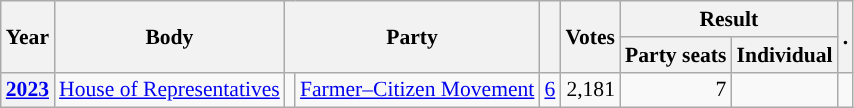<table class="wikitable plainrowheaders sortable" border=2 cellpadding=4 cellspacing=0 style="border: 1px #aaa solid; font-size: 90%; text-align:center;">
<tr>
<th scope="col" rowspan=2>Year</th>
<th scope="col" rowspan=2>Body</th>
<th scope="col" colspan=2 rowspan=2>Party</th>
<th scope="col" rowspan=2></th>
<th scope="col" rowspan=2>Votes</th>
<th scope="colgroup" colspan=2>Result</th>
<th scope="col" rowspan=2 class="unsortable">.</th>
</tr>
<tr>
<th scope="col">Party seats</th>
<th scope="col">Individual</th>
</tr>
<tr>
<th scope="row"><a href='#'>2023</a></th>
<td><a href='#'>House of Representatives</a></td>
<td style="background-color:"></td>
<td><a href='#'>Farmer–Citizen Movement</a></td>
<td style=text-align:right><a href='#'>6</a></td>
<td style=text-align:right>2,181</td>
<td style=text-align:right>7</td>
<td></td>
<td></td>
</tr>
</table>
